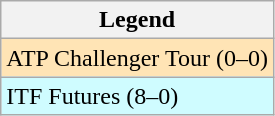<table class=wikitable>
<tr>
<th>Legend</th>
</tr>
<tr bgcolor=moccasin>
<td>ATP Challenger Tour (0–0)</td>
</tr>
<tr bgcolor=CFFCFF>
<td>ITF Futures (8–0)</td>
</tr>
</table>
